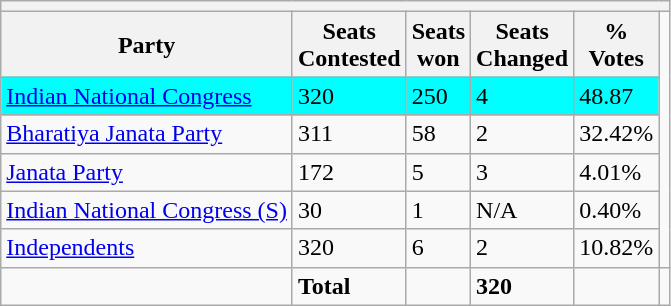<table class="wikitable sortable">
<tr>
<th colspan=10></th>
</tr>
<tr>
<th>Party</th>
<th>Seats<br>Contested</th>
<th>Seats<br>won</th>
<th>Seats<br> Changed</th>
<th>%<br>Votes</th>
</tr>
<tr style="background:cyan;">
<td><a href='#'>Indian National Congress</a></td>
<td>320</td>
<td>250</td>
<td>4</td>
<td>48.87</td>
</tr>
<tr>
<td><a href='#'>Bharatiya Janata Party</a></td>
<td>311</td>
<td>58</td>
<td>2</td>
<td>32.42%</td>
</tr>
<tr>
<td><a href='#'>Janata Party</a></td>
<td>172</td>
<td>5</td>
<td>3</td>
<td>4.01%</td>
</tr>
<tr>
<td><a href='#'>Indian National Congress (S)</a></td>
<td>30</td>
<td>1</td>
<td>N/A</td>
<td>0.40%</td>
</tr>
<tr>
<td><a href='#'>Independents</a></td>
<td>320</td>
<td>6</td>
<td>2</td>
<td>10.82%</td>
</tr>
<tr>
<td></td>
<td><strong>Total</strong></td>
<td></td>
<td><strong>320</strong></td>
<td></td>
<td></td>
</tr>
</table>
